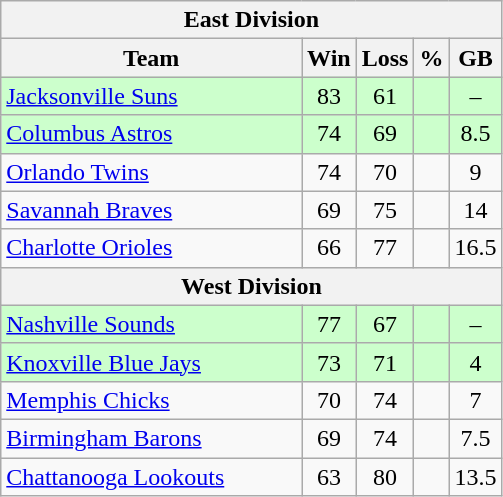<table class="wikitable">
<tr>
<th colspan="5">East Division</th>
</tr>
<tr>
<th width="60%">Team</th>
<th>Win</th>
<th>Loss</th>
<th>%</th>
<th>GB</th>
</tr>
<tr align=center bgcolor=ccffcc>
<td align=left><a href='#'>Jacksonville Suns</a></td>
<td>83</td>
<td>61</td>
<td></td>
<td>–</td>
</tr>
<tr align=center bgcolor=ccffcc>
<td align=left><a href='#'>Columbus Astros</a></td>
<td>74</td>
<td>69</td>
<td></td>
<td>8.5</td>
</tr>
<tr align=center>
<td align=left><a href='#'>Orlando Twins</a></td>
<td>74</td>
<td>70</td>
<td></td>
<td>9</td>
</tr>
<tr align=center>
<td align=left><a href='#'>Savannah Braves</a></td>
<td>69</td>
<td>75</td>
<td></td>
<td>14</td>
</tr>
<tr align=center>
<td align=left><a href='#'>Charlotte Orioles</a></td>
<td>66</td>
<td>77</td>
<td></td>
<td>16.5</td>
</tr>
<tr>
<th colspan="5">West Division</th>
</tr>
<tr align=center bgcolor=ccffcc>
<td align=left><a href='#'>Nashville Sounds</a></td>
<td>77</td>
<td>67</td>
<td></td>
<td>–</td>
</tr>
<tr align=center bgcolor=ccffcc>
<td align=left><a href='#'>Knoxville Blue Jays</a></td>
<td>73</td>
<td>71</td>
<td></td>
<td>4</td>
</tr>
<tr align=center>
<td align=left><a href='#'>Memphis Chicks</a></td>
<td>70</td>
<td>74</td>
<td></td>
<td>7</td>
</tr>
<tr align=center>
<td align=left><a href='#'>Birmingham Barons</a></td>
<td>69</td>
<td>74</td>
<td></td>
<td>7.5</td>
</tr>
<tr align=center>
<td align=left><a href='#'>Chattanooga Lookouts</a></td>
<td>63</td>
<td>80</td>
<td></td>
<td>13.5</td>
</tr>
</table>
